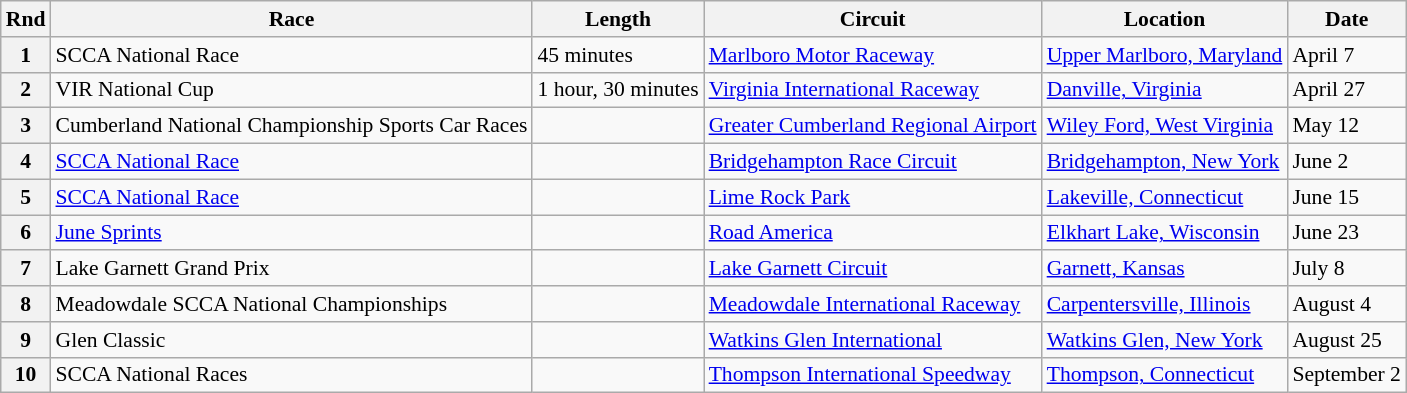<table class="wikitable" style="font-size: 90%;">
<tr>
<th>Rnd</th>
<th>Race</th>
<th>Length</th>
<th>Circuit</th>
<th>Location</th>
<th>Date</th>
</tr>
<tr>
<th>1</th>
<td>SCCA National Race</td>
<td>45 minutes</td>
<td><a href='#'>Marlboro Motor Raceway</a></td>
<td><a href='#'>Upper Marlboro, Maryland</a></td>
<td>April 7</td>
</tr>
<tr>
<th>2</th>
<td>VIR National Cup</td>
<td>1 hour, 30 minutes</td>
<td><a href='#'>Virginia International Raceway</a></td>
<td><a href='#'>Danville, Virginia</a></td>
<td>April 27</td>
</tr>
<tr>
<th>3</th>
<td>Cumberland National Championship Sports Car Races</td>
<td></td>
<td><a href='#'>Greater Cumberland Regional Airport</a></td>
<td><a href='#'>Wiley Ford, West Virginia</a></td>
<td>May 12</td>
</tr>
<tr>
<th>4</th>
<td><a href='#'>SCCA National Race</a></td>
<td></td>
<td><a href='#'>Bridgehampton Race Circuit</a></td>
<td><a href='#'>Bridgehampton, New York</a></td>
<td>June 2</td>
</tr>
<tr>
<th>5</th>
<td><a href='#'>SCCA National Race</a></td>
<td></td>
<td><a href='#'>Lime Rock Park</a></td>
<td><a href='#'>Lakeville, Connecticut</a></td>
<td>June 15</td>
</tr>
<tr>
<th>6</th>
<td><a href='#'>June Sprints</a></td>
<td></td>
<td><a href='#'>Road America</a></td>
<td><a href='#'>Elkhart Lake, Wisconsin</a></td>
<td>June 23</td>
</tr>
<tr>
<th>7</th>
<td>Lake Garnett Grand Prix</td>
<td></td>
<td><a href='#'>Lake Garnett Circuit</a></td>
<td><a href='#'>Garnett, Kansas</a></td>
<td>July 8</td>
</tr>
<tr>
<th>8</th>
<td>Meadowdale SCCA National Championships</td>
<td></td>
<td><a href='#'>Meadowdale International Raceway</a></td>
<td><a href='#'>Carpentersville, Illinois</a></td>
<td>August 4</td>
</tr>
<tr>
<th>9</th>
<td>Glen Classic</td>
<td></td>
<td><a href='#'>Watkins Glen International</a></td>
<td><a href='#'>Watkins Glen, New York</a></td>
<td>August 25</td>
</tr>
<tr>
<th>10</th>
<td>SCCA National Races</td>
<td></td>
<td><a href='#'>Thompson International Speedway</a></td>
<td><a href='#'>Thompson, Connecticut</a></td>
<td>September 2</td>
</tr>
</table>
